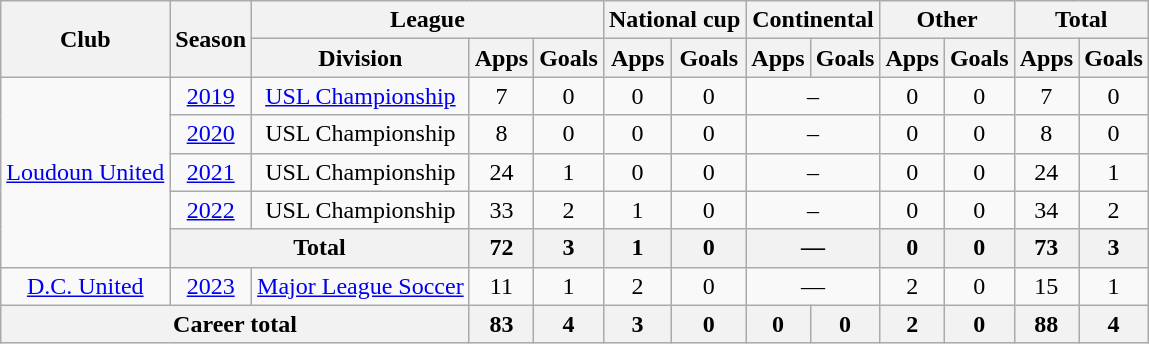<table class="wikitable" style="text-align: center">
<tr>
<th rowspan="2">Club</th>
<th rowspan="2">Season</th>
<th colspan="3">League</th>
<th colspan="2">National cup</th>
<th colspan="2">Continental</th>
<th colspan="2">Other</th>
<th colspan="2">Total</th>
</tr>
<tr>
<th>Division</th>
<th>Apps</th>
<th>Goals</th>
<th>Apps</th>
<th>Goals</th>
<th>Apps</th>
<th>Goals</th>
<th>Apps</th>
<th>Goals</th>
<th>Apps</th>
<th>Goals</th>
</tr>
<tr>
<td rowspan="5"><a href='#'>Loudoun United</a></td>
<td><a href='#'>2019</a></td>
<td><a href='#'>USL Championship</a></td>
<td>7</td>
<td>0</td>
<td>0</td>
<td>0</td>
<td colspan="2">–</td>
<td>0</td>
<td>0</td>
<td>7</td>
<td>0</td>
</tr>
<tr>
<td><a href='#'>2020</a></td>
<td>USL Championship</td>
<td>8</td>
<td>0</td>
<td>0</td>
<td>0</td>
<td colspan="2">–</td>
<td>0</td>
<td>0</td>
<td>8</td>
<td>0</td>
</tr>
<tr>
<td><a href='#'>2021</a></td>
<td>USL Championship</td>
<td>24</td>
<td>1</td>
<td>0</td>
<td>0</td>
<td colspan="2">–</td>
<td>0</td>
<td>0</td>
<td>24</td>
<td>1</td>
</tr>
<tr>
<td><a href='#'>2022</a></td>
<td>USL Championship</td>
<td>33</td>
<td>2</td>
<td>1</td>
<td>0</td>
<td colspan="2">–</td>
<td>0</td>
<td>0</td>
<td>34</td>
<td>2</td>
</tr>
<tr>
<th colspan="2">Total</th>
<th>72</th>
<th>3</th>
<th>1</th>
<th>0</th>
<th colspan="2">—</th>
<th>0</th>
<th>0</th>
<th>73</th>
<th>3</th>
</tr>
<tr>
<td><a href='#'>D.C. United</a></td>
<td><a href='#'>2023</a></td>
<td><a href='#'>Major League Soccer</a></td>
<td>11</td>
<td>1</td>
<td>2</td>
<td>0</td>
<td colspan="2">—</td>
<td>2</td>
<td>0</td>
<td>15</td>
<td>1</td>
</tr>
<tr>
<th colspan="3"><strong>Career total</strong></th>
<th>83</th>
<th>4</th>
<th>3</th>
<th>0</th>
<th>0</th>
<th>0</th>
<th>2</th>
<th>0</th>
<th>88</th>
<th>4</th>
</tr>
</table>
